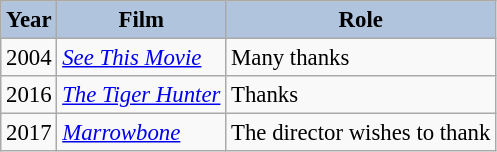<table class="wikitable" style="font-size:95%;">
<tr>
<th style="background:#B0C4DE;">Year</th>
<th style="background:#B0C4DE;">Film</th>
<th style="background:#B0C4DE;">Role</th>
</tr>
<tr>
<td>2004</td>
<td><em><a href='#'>See This Movie</a></em></td>
<td>Many thanks</td>
</tr>
<tr>
<td>2016</td>
<td><em><a href='#'>The Tiger Hunter</a></em></td>
<td>Thanks</td>
</tr>
<tr>
<td>2017</td>
<td><em><a href='#'>Marrowbone</a></em></td>
<td>The director wishes to thank</td>
</tr>
</table>
